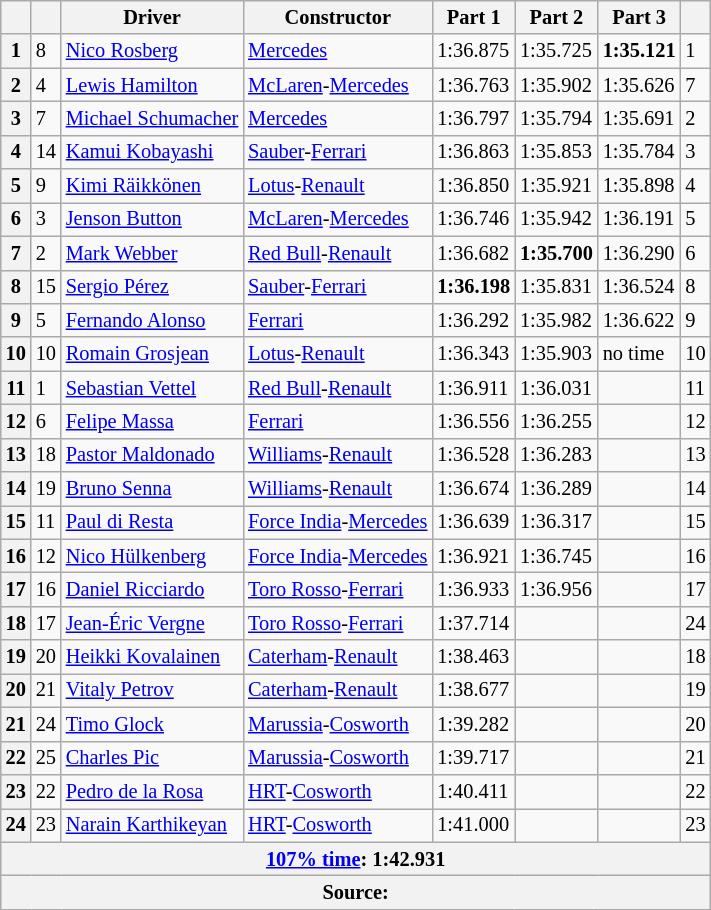<table class="wikitable sortable" style="font-size:85%">
<tr>
<th></th>
<th></th>
<th>Driver</th>
<th>Constructor</th>
<th>Part 1</th>
<th>Part 2</th>
<th>Part 3</th>
<th></th>
</tr>
<tr>
<th>1</th>
<td>8</td>
<td> <a href='#'>Nico Rosberg</a></td>
<td><a href='#'>Mercedes</a></td>
<td>1:36.875</td>
<td>1:35.725</td>
<td><strong>1:35.121</strong></td>
<td>1</td>
</tr>
<tr>
<th>2</th>
<td>4</td>
<td> <a href='#'>Lewis Hamilton</a></td>
<td><a href='#'>McLaren</a>-<a href='#'>Mercedes</a></td>
<td>1:36.763</td>
<td>1:35.902</td>
<td>1:35.626</td>
<td>7</td>
</tr>
<tr>
<th>3</th>
<td>7</td>
<td> <a href='#'>Michael Schumacher</a></td>
<td><a href='#'>Mercedes</a></td>
<td>1:36.797</td>
<td>1:35.794</td>
<td>1:35.691</td>
<td>2</td>
</tr>
<tr>
<th>4</th>
<td>14</td>
<td> <a href='#'>Kamui Kobayashi</a></td>
<td><a href='#'>Sauber</a>-<a href='#'>Ferrari</a></td>
<td>1:36.863</td>
<td>1:35.853</td>
<td>1:35.784</td>
<td>3</td>
</tr>
<tr>
<th>5</th>
<td>9</td>
<td> <a href='#'>Kimi Räikkönen</a></td>
<td><a href='#'>Lotus</a>-<a href='#'>Renault</a></td>
<td>1:36.850</td>
<td>1:35.921</td>
<td>1:35.898</td>
<td>4</td>
</tr>
<tr>
<th>6</th>
<td>3</td>
<td> <a href='#'>Jenson Button</a></td>
<td><a href='#'>McLaren</a>-<a href='#'>Mercedes</a></td>
<td>1:36.746</td>
<td>1:35.942</td>
<td>1:36.191</td>
<td>5</td>
</tr>
<tr>
<th>7</th>
<td>2</td>
<td> <a href='#'>Mark Webber</a></td>
<td><a href='#'>Red Bull</a>-<a href='#'>Renault</a></td>
<td>1:36.682</td>
<td><strong>1:35.700</strong></td>
<td>1:36.290</td>
<td>6</td>
</tr>
<tr>
<th>8</th>
<td>15</td>
<td> <a href='#'>Sergio Pérez</a></td>
<td><a href='#'>Sauber</a>-<a href='#'>Ferrari</a></td>
<td><strong>1:36.198</strong></td>
<td>1:35.831</td>
<td>1:36.524</td>
<td>8</td>
</tr>
<tr>
<th>9</th>
<td>5</td>
<td> <a href='#'>Fernando Alonso</a></td>
<td><a href='#'>Ferrari</a></td>
<td>1:36.292</td>
<td>1:35.982</td>
<td>1:36.622</td>
<td>9</td>
</tr>
<tr>
<th>10</th>
<td>10</td>
<td> <a href='#'>Romain Grosjean</a></td>
<td><a href='#'>Lotus</a>-<a href='#'>Renault</a></td>
<td>1:36.343</td>
<td>1:35.903</td>
<td>no time</td>
<td>10</td>
</tr>
<tr>
<th>11</th>
<td>1</td>
<td> <a href='#'>Sebastian Vettel</a></td>
<td><a href='#'>Red Bull</a>-<a href='#'>Renault</a></td>
<td>1:36.911</td>
<td>1:36.031</td>
<td></td>
<td>11</td>
</tr>
<tr>
<th>12</th>
<td>6</td>
<td> <a href='#'>Felipe Massa</a></td>
<td><a href='#'>Ferrari</a></td>
<td>1:36.556</td>
<td>1:36.255</td>
<td></td>
<td>12</td>
</tr>
<tr>
<th>13</th>
<td>18</td>
<td> <a href='#'>Pastor Maldonado</a></td>
<td><a href='#'>Williams</a>-<a href='#'>Renault</a></td>
<td>1:36.528</td>
<td>1:36.283</td>
<td></td>
<td>13</td>
</tr>
<tr>
<th>14</th>
<td>19</td>
<td> <a href='#'>Bruno Senna</a></td>
<td><a href='#'>Williams</a>-<a href='#'>Renault</a></td>
<td>1:36.674</td>
<td>1:36.289</td>
<td></td>
<td>14</td>
</tr>
<tr>
<th>15</th>
<td>11</td>
<td> <a href='#'>Paul di Resta</a></td>
<td><a href='#'>Force India</a>-<a href='#'>Mercedes</a></td>
<td>1:36.639</td>
<td>1:36.317</td>
<td></td>
<td>15</td>
</tr>
<tr>
<th>16</th>
<td>12</td>
<td> <a href='#'>Nico Hülkenberg</a></td>
<td><a href='#'>Force India</a>-<a href='#'>Mercedes</a></td>
<td>1:36.921</td>
<td>1:36.745</td>
<td></td>
<td>16</td>
</tr>
<tr>
<th>17</th>
<td>16</td>
<td> <a href='#'>Daniel Ricciardo</a></td>
<td><a href='#'>Toro Rosso</a>-<a href='#'>Ferrari</a></td>
<td>1:36.933</td>
<td>1:36.956</td>
<td></td>
<td>17</td>
</tr>
<tr>
<th>18</th>
<td>17</td>
<td> <a href='#'>Jean-Éric Vergne</a></td>
<td><a href='#'>Toro Rosso</a>-<a href='#'>Ferrari</a></td>
<td>1:37.714</td>
<td></td>
<td></td>
<td>24</td>
</tr>
<tr>
<th>19</th>
<td>20</td>
<td> <a href='#'>Heikki Kovalainen</a></td>
<td><a href='#'>Caterham</a>-<a href='#'>Renault</a></td>
<td>1:38.463</td>
<td></td>
<td></td>
<td>18</td>
</tr>
<tr>
<th>20</th>
<td>21</td>
<td> <a href='#'>Vitaly Petrov</a></td>
<td><a href='#'>Caterham</a>-<a href='#'>Renault</a></td>
<td>1:38.677</td>
<td></td>
<td></td>
<td>19</td>
</tr>
<tr>
<th>21</th>
<td>24</td>
<td> <a href='#'>Timo Glock</a></td>
<td><a href='#'>Marussia</a>-<a href='#'>Cosworth</a></td>
<td>1:39.282</td>
<td></td>
<td></td>
<td>20</td>
</tr>
<tr>
<th>22</th>
<td>25</td>
<td> <a href='#'>Charles Pic</a></td>
<td><a href='#'>Marussia</a>-<a href='#'>Cosworth</a></td>
<td>1:39.717</td>
<td></td>
<td></td>
<td>21</td>
</tr>
<tr>
<th>23</th>
<td>22</td>
<td> <a href='#'>Pedro de la Rosa</a></td>
<td><a href='#'>HRT</a>-<a href='#'>Cosworth</a></td>
<td>1:40.411</td>
<td></td>
<td></td>
<td>22</td>
</tr>
<tr>
<th>24</th>
<td>23</td>
<td> <a href='#'>Narain Karthikeyan</a></td>
<td><a href='#'>HRT</a>-<a href='#'>Cosworth</a></td>
<td>1:41.000</td>
<td></td>
<td></td>
<td>23</td>
</tr>
<tr>
<th colspan=8><a href='#'>107% time</a>: 1:42.931</th>
</tr>
<tr>
<th colspan=8>Source:</th>
</tr>
</table>
